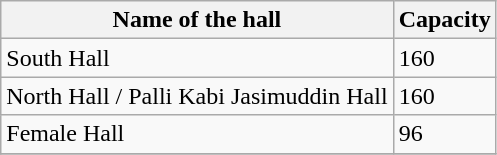<table class="wikitable">
<tr>
<th>Name of the hall</th>
<th>Capacity</th>
</tr>
<tr>
<td>South Hall</td>
<td>160</td>
</tr>
<tr>
<td>North Hall / Palli Kabi Jasimuddin Hall</td>
<td>160</td>
</tr>
<tr>
<td>Female Hall</td>
<td>96</td>
</tr>
<tr>
</tr>
</table>
